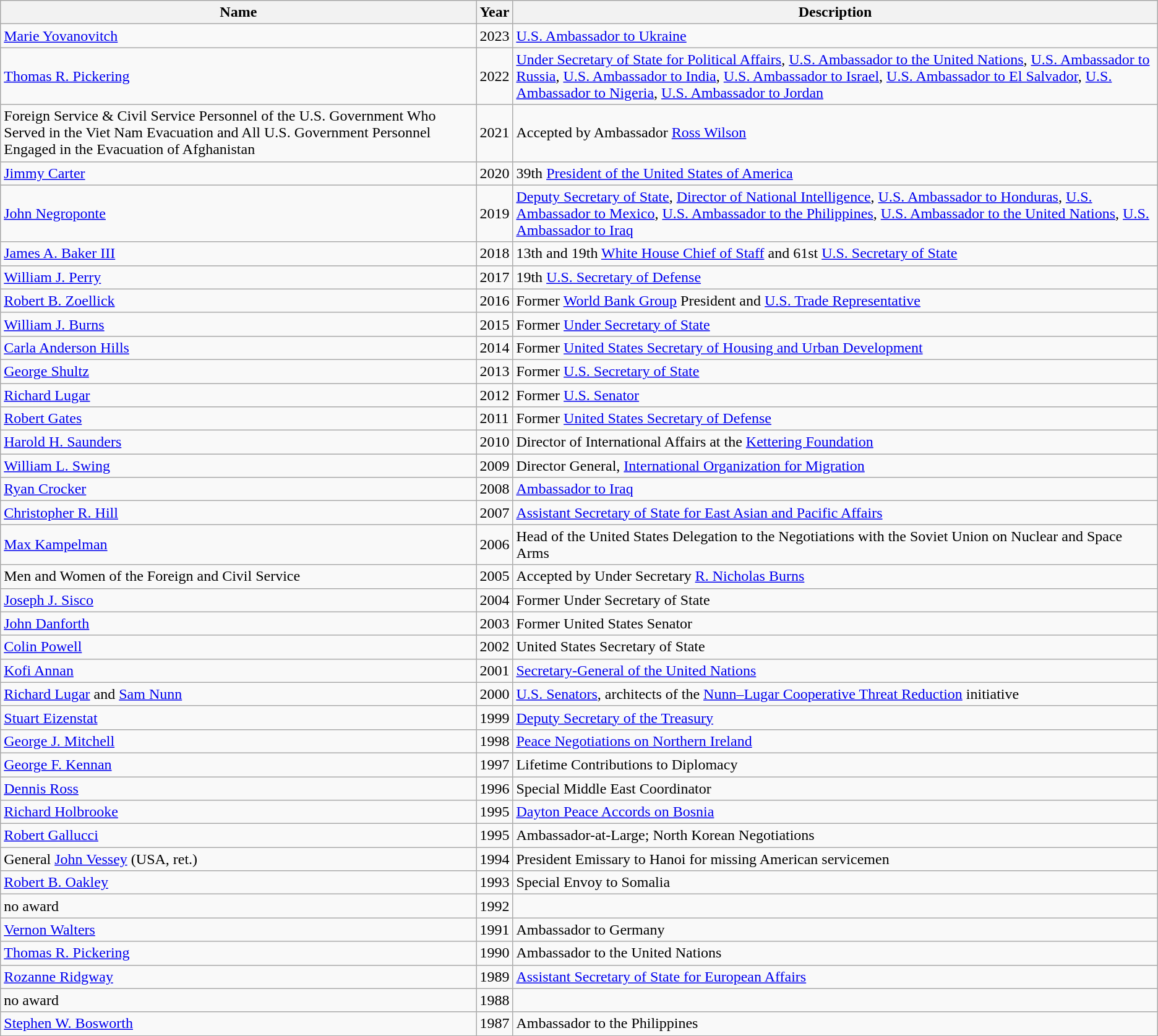<table class="wikitable">
<tr>
<th>Name</th>
<th>Year</th>
<th>Description</th>
</tr>
<tr>
<td><a href='#'>Marie Yovanovitch</a></td>
<td>2023</td>
<td><a href='#'>U.S. Ambassador to Ukraine</a></td>
</tr>
<tr>
<td><a href='#'>Thomas R. Pickering</a></td>
<td>2022</td>
<td><a href='#'>Under Secretary of State for Political Affairs</a>, <a href='#'>U.S. Ambassador  to the United Nations</a>, <a href='#'>U.S. Ambassador to Russia</a>, <a href='#'>U.S. Ambassador to India</a>, <a href='#'>U.S. Ambassador to Israel</a>, <a href='#'>U.S. Ambassador to El Salvador</a>, <a href='#'>U.S. Ambassador to Nigeria</a>, <a href='#'>U.S. Ambassador to Jordan</a></td>
</tr>
<tr>
<td>Foreign Service & Civil Service Personnel of the U.S. Government Who Served in the Viet Nam Evacuation and All U.S. Government Personnel Engaged in the Evacuation of Afghanistan</td>
<td>2021</td>
<td>Accepted by Ambassador <a href='#'>Ross Wilson</a></td>
</tr>
<tr>
<td><a href='#'>Jimmy Carter</a></td>
<td>2020</td>
<td>39th <a href='#'>President of the United States of America</a></td>
</tr>
<tr>
<td><a href='#'>John Negroponte</a></td>
<td>2019</td>
<td><a href='#'>Deputy Secretary of State</a>, <a href='#'>Director of National Intelligence</a>, <a href='#'>U.S. Ambassador to Honduras</a>, <a href='#'>U.S. Ambassador to Mexico</a>, <a href='#'>U.S. Ambassador to the Philippines</a>, <a href='#'>U.S. Ambassador to the United Nations</a>, <a href='#'>U.S. Ambassador to Iraq</a></td>
</tr>
<tr>
<td><a href='#'>James A. Baker III</a></td>
<td>2018</td>
<td>13th and 19th <a href='#'>White House Chief of Staff</a> and 61st <a href='#'>U.S. Secretary of State</a></td>
</tr>
<tr>
<td><a href='#'>William J. Perry</a></td>
<td>2017</td>
<td>19th <a href='#'>U.S. Secretary of Defense</a></td>
</tr>
<tr>
<td><a href='#'>Robert B. Zoellick</a></td>
<td>2016</td>
<td>Former <a href='#'>World Bank Group</a> President and <a href='#'>U.S. Trade Representative</a></td>
</tr>
<tr>
<td><a href='#'>William J. Burns</a></td>
<td>2015</td>
<td>Former <a href='#'>Under Secretary of State</a></td>
</tr>
<tr>
<td><a href='#'>Carla Anderson Hills</a></td>
<td>2014</td>
<td>Former <a href='#'>United States Secretary of Housing and Urban Development</a></td>
</tr>
<tr>
<td><a href='#'>George Shultz</a></td>
<td>2013</td>
<td>Former <a href='#'>U.S. Secretary of State</a></td>
</tr>
<tr>
<td><a href='#'>Richard Lugar</a></td>
<td>2012</td>
<td>Former <a href='#'>U.S. Senator</a></td>
</tr>
<tr>
<td><a href='#'>Robert Gates</a></td>
<td>2011</td>
<td>Former <a href='#'>United States Secretary of Defense</a></td>
</tr>
<tr>
<td><a href='#'>Harold H. Saunders</a></td>
<td>2010</td>
<td>Director of International Affairs at the <a href='#'>Kettering Foundation</a></td>
</tr>
<tr>
<td><a href='#'>William L. Swing</a></td>
<td>2009</td>
<td>Director General, <a href='#'>International Organization for Migration</a></td>
</tr>
<tr>
<td><a href='#'>Ryan Crocker</a></td>
<td>2008</td>
<td><a href='#'>Ambassador to Iraq</a></td>
</tr>
<tr>
<td><a href='#'>Christopher R. Hill</a></td>
<td>2007</td>
<td><a href='#'>Assistant Secretary of State for East Asian and Pacific Affairs</a></td>
</tr>
<tr>
<td><a href='#'>Max Kampelman</a></td>
<td>2006</td>
<td>Head of the United States Delegation to the Negotiations with the Soviet Union on Nuclear and Space Arms</td>
</tr>
<tr>
<td>Men and Women of the Foreign and Civil Service</td>
<td>2005</td>
<td>Accepted by Under Secretary <a href='#'>R. Nicholas Burns</a></td>
</tr>
<tr>
<td><a href='#'>Joseph J. Sisco</a></td>
<td>2004</td>
<td>Former Under Secretary of State</td>
</tr>
<tr>
<td><a href='#'>John Danforth</a></td>
<td>2003</td>
<td>Former United States Senator</td>
</tr>
<tr>
<td><a href='#'>Colin Powell</a></td>
<td>2002</td>
<td>United States Secretary of State</td>
</tr>
<tr>
<td><a href='#'>Kofi Annan</a></td>
<td>2001</td>
<td><a href='#'>Secretary-General of the United Nations</a></td>
</tr>
<tr>
<td><a href='#'>Richard Lugar</a> and <a href='#'>Sam Nunn</a></td>
<td>2000</td>
<td><a href='#'>U.S. Senators</a>, architects of the <a href='#'>Nunn–Lugar Cooperative Threat Reduction</a> initiative</td>
</tr>
<tr>
<td><a href='#'>Stuart Eizenstat</a></td>
<td>1999</td>
<td><a href='#'>Deputy Secretary of the Treasury</a></td>
</tr>
<tr>
<td><a href='#'>George J. Mitchell</a></td>
<td>1998</td>
<td><a href='#'>Peace Negotiations on Northern Ireland</a></td>
</tr>
<tr>
<td><a href='#'>George F. Kennan</a></td>
<td>1997</td>
<td>Lifetime Contributions to Diplomacy</td>
</tr>
<tr>
<td><a href='#'>Dennis Ross</a></td>
<td>1996</td>
<td>Special Middle East Coordinator</td>
</tr>
<tr>
<td><a href='#'>Richard Holbrooke</a></td>
<td>1995</td>
<td><a href='#'>Dayton Peace Accords on Bosnia</a></td>
</tr>
<tr>
<td><a href='#'>Robert Gallucci</a></td>
<td>1995</td>
<td>Ambassador-at-Large; North Korean Negotiations</td>
</tr>
<tr>
<td>General <a href='#'>John Vessey</a> (USA, ret.)</td>
<td>1994</td>
<td>President Emissary to Hanoi for missing American servicemen</td>
</tr>
<tr>
<td><a href='#'>Robert B. Oakley</a></td>
<td>1993</td>
<td>Special Envoy to Somalia</td>
</tr>
<tr>
<td>no award</td>
<td>1992</td>
<td></td>
</tr>
<tr>
<td><a href='#'>Vernon Walters</a></td>
<td>1991</td>
<td>Ambassador to Germany</td>
</tr>
<tr>
<td><a href='#'>Thomas R. Pickering</a></td>
<td>1990</td>
<td>Ambassador to the United Nations</td>
</tr>
<tr>
<td><a href='#'>Rozanne Ridgway</a></td>
<td>1989</td>
<td><a href='#'>Assistant Secretary of State for European Affairs</a></td>
</tr>
<tr>
<td>no award</td>
<td>1988</td>
<td></td>
</tr>
<tr>
<td><a href='#'>Stephen W. Bosworth</a></td>
<td>1987</td>
<td>Ambassador to the Philippines</td>
</tr>
</table>
